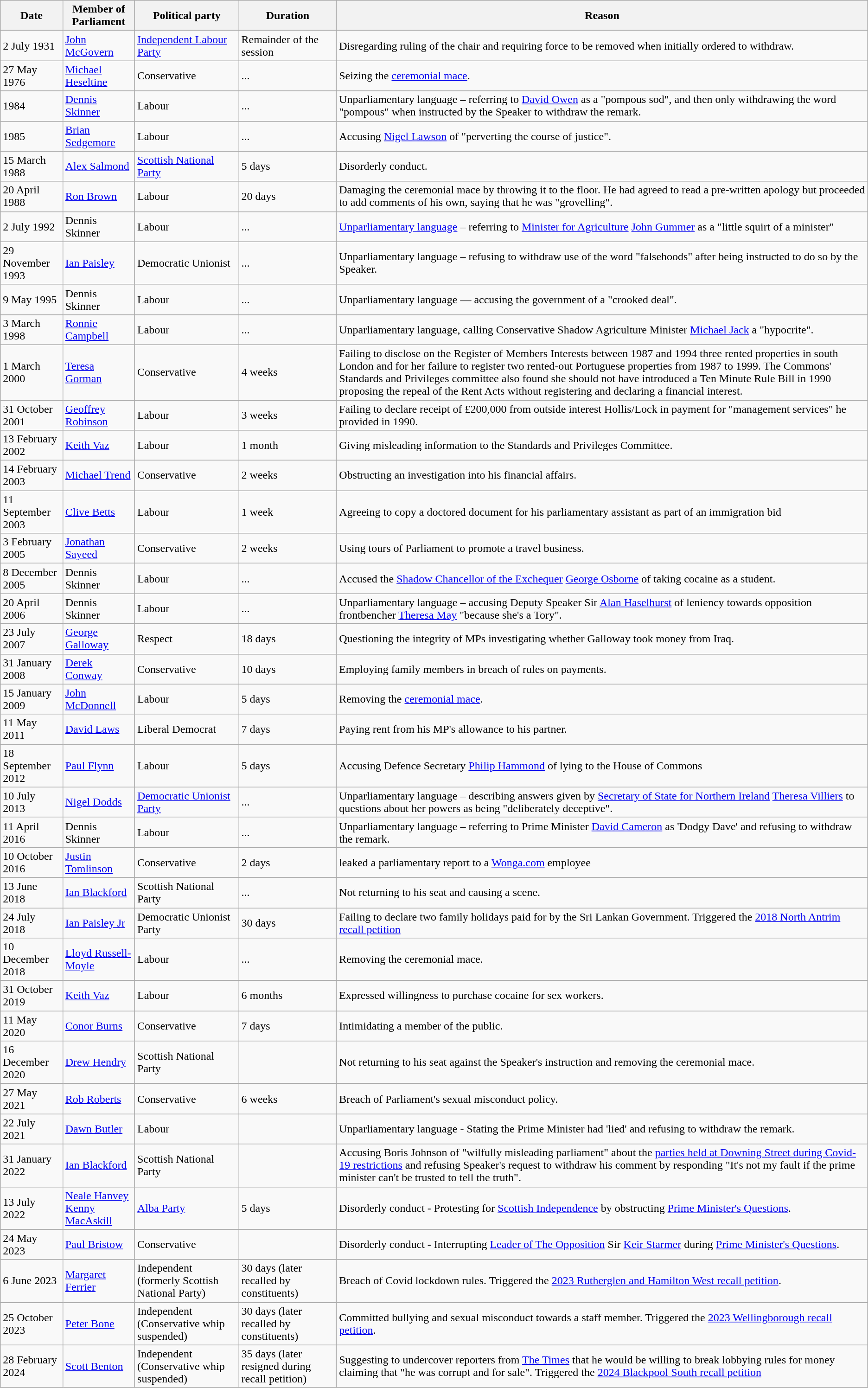<table class="wikitable sortable">
<tr>
<th>Date</th>
<th>Member of Parliament</th>
<th>Political party</th>
<th>Duration</th>
<th>Reason</th>
</tr>
<tr>
<td>2 July 1931</td>
<td><a href='#'>John McGovern</a></td>
<td><a href='#'>Independent Labour Party</a></td>
<td>Remainder of the session</td>
<td>Disregarding ruling of the chair and requiring force to be removed when initially ordered to withdraw.</td>
</tr>
<tr>
<td>27 May 1976</td>
<td><a href='#'>Michael Heseltine</a></td>
<td>Conservative</td>
<td>...</td>
<td>Seizing the <a href='#'>ceremonial mace</a>.</td>
</tr>
<tr>
<td>1984</td>
<td><a href='#'>Dennis Skinner</a></td>
<td>Labour</td>
<td>...</td>
<td>Unparliamentary language – referring to <a href='#'>David Owen</a> as a "pompous sod", and then only withdrawing the word "pompous" when instructed by the Speaker to withdraw the remark.</td>
</tr>
<tr>
<td>1985</td>
<td><a href='#'>Brian Sedgemore</a></td>
<td>Labour</td>
<td>...</td>
<td>Accusing <a href='#'>Nigel Lawson</a> of "perverting the course of justice".</td>
</tr>
<tr>
<td>15 March 1988</td>
<td><a href='#'>Alex Salmond</a></td>
<td><a href='#'>Scottish National Party</a></td>
<td>5 days</td>
<td>Disorderly conduct.</td>
</tr>
<tr>
<td>20 April 1988</td>
<td><a href='#'>Ron Brown</a></td>
<td>Labour</td>
<td>20 days</td>
<td>Damaging the ceremonial mace by throwing it to the floor. He had agreed to read a pre-written apology but proceeded to add comments of his own, saying that he was "grovelling".</td>
</tr>
<tr>
<td>2 July 1992</td>
<td>Dennis Skinner</td>
<td>Labour</td>
<td>...</td>
<td><a href='#'>Unparliamentary language</a> – referring to <a href='#'>Minister for Agriculture</a> <a href='#'>John Gummer</a> as a "little squirt of a minister"</td>
</tr>
<tr>
<td>29 November 1993</td>
<td><a href='#'>Ian Paisley</a></td>
<td>Democratic Unionist</td>
<td>...</td>
<td>Unparliamentary language – refusing to withdraw use of the word "falsehoods" after being instructed to do so by the Speaker.</td>
</tr>
<tr>
<td>9 May 1995</td>
<td>Dennis Skinner</td>
<td>Labour</td>
<td>...</td>
<td>Unparliamentary language — accusing the government of a "crooked deal".</td>
</tr>
<tr>
<td>3 March 1998</td>
<td><a href='#'>Ronnie Campbell</a></td>
<td>Labour</td>
<td>...</td>
<td>Unparliamentary language, calling Conservative Shadow Agriculture Minister <a href='#'>Michael Jack</a> a "hypocrite".</td>
</tr>
<tr>
<td>1 March 2000</td>
<td><a href='#'>Teresa Gorman</a></td>
<td>Conservative</td>
<td>4 weeks</td>
<td>Failing to disclose on the Register of Members Interests between 1987 and 1994 three rented properties in south London and for her failure to register two rented-out Portuguese properties from 1987 to 1999. The Commons' Standards and Privileges committee also found she should not have introduced a Ten Minute Rule Bill in 1990 proposing the repeal of the Rent Acts without registering and declaring a financial interest.</td>
</tr>
<tr>
<td>31 October 2001</td>
<td><a href='#'>Geoffrey Robinson</a></td>
<td>Labour</td>
<td>3 weeks</td>
<td>Failing to declare receipt of £200,000 from outside interest Hollis/Lock in payment for "management services" he provided in 1990.</td>
</tr>
<tr>
<td>13 February 2002</td>
<td><a href='#'>Keith Vaz</a></td>
<td>Labour</td>
<td>1 month</td>
<td>Giving misleading information to the Standards and Privileges Committee.</td>
</tr>
<tr>
<td>14 February 2003</td>
<td><a href='#'>Michael Trend</a></td>
<td>Conservative</td>
<td>2 weeks</td>
<td>Obstructing an investigation into his financial affairs.</td>
</tr>
<tr>
<td>11 September 2003</td>
<td><a href='#'>Clive Betts</a></td>
<td>Labour</td>
<td>1 week</td>
<td>Agreeing to copy a doctored document for his parliamentary assistant as part of an immigration bid</td>
</tr>
<tr>
<td>3 February 2005</td>
<td><a href='#'>Jonathan Sayeed</a></td>
<td>Conservative</td>
<td>2 weeks</td>
<td>Using tours of Parliament to promote a travel business.</td>
</tr>
<tr>
<td>8 December 2005</td>
<td>Dennis Skinner</td>
<td>Labour</td>
<td>...</td>
<td>Accused the <a href='#'>Shadow Chancellor of the Exchequer</a> <a href='#'>George Osborne</a> of taking cocaine as a student.</td>
</tr>
<tr>
<td>20 April 2006</td>
<td>Dennis Skinner</td>
<td>Labour</td>
<td>...</td>
<td>Unparliamentary language – accusing Deputy Speaker Sir <a href='#'>Alan Haselhurst</a> of leniency towards opposition frontbencher <a href='#'>Theresa May</a> "because she's a Tory".</td>
</tr>
<tr>
<td>23 July 2007</td>
<td><a href='#'>George Galloway</a></td>
<td>Respect</td>
<td>18 days</td>
<td>Questioning the integrity of MPs investigating whether Galloway took money from Iraq.</td>
</tr>
<tr>
<td>31 January 2008</td>
<td><a href='#'>Derek Conway</a></td>
<td>Conservative</td>
<td>10 days</td>
<td>Employing family members in breach of rules on payments.</td>
</tr>
<tr>
<td>15 January 2009</td>
<td><a href='#'>John McDonnell</a></td>
<td>Labour</td>
<td>5 days</td>
<td>Removing the <a href='#'>ceremonial mace</a>.</td>
</tr>
<tr>
<td>11 May 2011</td>
<td><a href='#'>David Laws</a></td>
<td>Liberal Democrat</td>
<td>7 days</td>
<td>Paying rent from his MP's allowance to his partner.</td>
</tr>
<tr>
<td>18 September 2012</td>
<td><a href='#'>Paul Flynn</a></td>
<td>Labour</td>
<td>5 days</td>
<td>Accusing Defence Secretary <a href='#'>Philip Hammond</a> of lying to the House of Commons</td>
</tr>
<tr>
<td>10 July 2013</td>
<td><a href='#'>Nigel Dodds</a></td>
<td><a href='#'>Democratic Unionist Party</a></td>
<td>...</td>
<td>Unparliamentary language – describing answers given by <a href='#'>Secretary of State for Northern Ireland</a> <a href='#'>Theresa Villiers</a> to questions about her powers  as being "deliberately deceptive".</td>
</tr>
<tr>
<td>11 April 2016</td>
<td>Dennis Skinner</td>
<td>Labour</td>
<td>...</td>
<td>Unparliamentary language – referring to Prime Minister <a href='#'>David Cameron</a> as 'Dodgy Dave' and refusing to withdraw the remark.</td>
</tr>
<tr>
<td>10 October 2016</td>
<td><a href='#'>Justin Tomlinson</a></td>
<td>Conservative</td>
<td>2 days</td>
<td>leaked a parliamentary report to a <a href='#'>Wonga.com</a> employee</td>
</tr>
<tr>
<td>13 June 2018</td>
<td><a href='#'>Ian Blackford</a></td>
<td>Scottish National Party</td>
<td>...</td>
<td>Not returning to his seat and causing a scene.</td>
</tr>
<tr>
<td>24 July 2018</td>
<td><a href='#'>Ian Paisley Jr</a></td>
<td>Democratic Unionist Party</td>
<td>30 days</td>
<td>Failing to declare two family holidays paid for by the Sri Lankan Government. Triggered the <a href='#'>2018 North Antrim recall petition</a></td>
</tr>
<tr>
<td>10 December 2018</td>
<td><a href='#'>Lloyd Russell-Moyle</a></td>
<td>Labour</td>
<td>...</td>
<td>Removing the ceremonial mace.</td>
</tr>
<tr>
<td>31 October 2019</td>
<td><a href='#'>Keith Vaz</a></td>
<td>Labour</td>
<td>6 months</td>
<td>Expressed willingness to purchase cocaine for sex workers.</td>
</tr>
<tr>
<td>11 May 2020</td>
<td><a href='#'>Conor Burns</a></td>
<td>Conservative</td>
<td>7 days</td>
<td>Intimidating a member of the public.</td>
</tr>
<tr>
<td>16 December 2020</td>
<td><a href='#'>Drew Hendry</a></td>
<td>Scottish National Party</td>
<td></td>
<td>Not returning to his seat against the Speaker's instruction and removing the ceremonial mace.</td>
</tr>
<tr>
<td>27 May 2021</td>
<td><a href='#'>Rob Roberts</a></td>
<td>Conservative</td>
<td>6 weeks</td>
<td>Breach of Parliament's sexual misconduct policy.</td>
</tr>
<tr>
<td>22 July 2021</td>
<td><a href='#'>Dawn Butler</a></td>
<td>Labour</td>
<td></td>
<td>Unparliamentary language - Stating the Prime Minister had 'lied' and refusing to withdraw the remark.</td>
</tr>
<tr>
<td>31 January 2022</td>
<td><a href='#'>Ian Blackford</a></td>
<td>Scottish National Party</td>
<td></td>
<td>Accusing Boris Johnson of "wilfully misleading parliament" about the <a href='#'>parties held at Downing Street during Covid-19 restrictions</a> and refusing Speaker's request to withdraw his comment by responding "It's not my fault if the prime minister can't be trusted to tell the truth".</td>
</tr>
<tr>
<td>13 July 2022</td>
<td><a href='#'>Neale Hanvey</a><br><a href='#'>Kenny MacAskill</a></td>
<td><a href='#'>Alba Party</a></td>
<td>5 days</td>
<td>Disorderly conduct - Protesting for <a href='#'>Scottish Independence</a> by obstructing <a href='#'>Prime Minister's Questions</a>.</td>
</tr>
<tr>
<td>24 May 2023</td>
<td><a href='#'>Paul Bristow</a></td>
<td>Conservative</td>
<td></td>
<td>Disorderly conduct - Interrupting <a href='#'>Leader of The Opposition</a> Sir <a href='#'>Keir Starmer</a> during <a href='#'>Prime Minister's Questions</a>.</td>
</tr>
<tr>
<td>6 June 2023</td>
<td><a href='#'>Margaret Ferrier</a></td>
<td>Independent (formerly Scottish National Party)</td>
<td>30 days (later recalled by constituents)</td>
<td>Breach of Covid lockdown rules. Triggered the <a href='#'>2023 Rutherglen and Hamilton West recall petition</a>.</td>
</tr>
<tr>
<td>25 October 2023</td>
<td><a href='#'>Peter Bone</a></td>
<td>Independent (Conservative whip suspended)</td>
<td>30 days (later recalled by constituents)</td>
<td>Committed bullying and sexual misconduct towards a staff member. Triggered the <a href='#'>2023 Wellingborough recall petition</a>.</td>
</tr>
<tr>
<td>28 February 2024</td>
<td><a href='#'>Scott Benton</a></td>
<td>Independent (Conservative whip suspended)</td>
<td>35 days (later resigned during recall petition)</td>
<td>Suggesting to undercover reporters from <a href='#'>The Times</a> that he would be willing to break lobbying rules for money claiming that "he was corrupt and for sale". Triggered the <a href='#'>2024 Blackpool South recall petition</a></td>
</tr>
</table>
